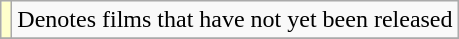<table class="wikitable">
<tr>
<td style="background:#FFFFCC;"></td>
<td>Denotes films that have not yet been released</td>
</tr>
<tr>
</tr>
</table>
